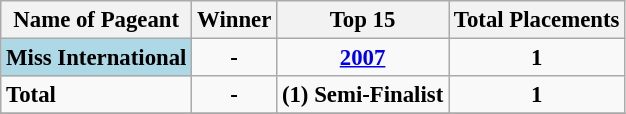<table class="wikitable sortable" style="font-size:95%;">
<tr>
<th>Name of Pageant</th>
<th>Winner</th>
<th>Top 15</th>
<th>Total Placements</th>
</tr>
<tr>
<td bgcolor="#ADD8E6"><strong>Miss International</strong></td>
<td align="center"><strong>-</strong></td>
<td align="center"><strong><a href='#'>2007</a></strong></td>
<td align="center"><strong>1</strong></td>
</tr>
<tr>
<td><strong>Total</strong></td>
<td align="center"><strong>-</strong></td>
<td align="center"><strong>(1) Semi-Finalist</strong></td>
<td align="center"><strong>1</strong></td>
</tr>
<tr>
</tr>
</table>
